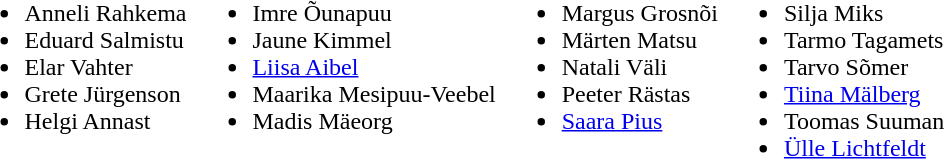<table>
<tr style="vertical-align: top;">
<td><br><ul><li>Anneli Rahkema</li><li>Eduard Salmistu</li><li>Elar Vahter</li><li>Grete Jürgenson</li><li>Helgi Annast</li></ul></td>
<td><br><ul><li>Imre Õunapuu</li><li>Jaune Kimmel</li><li><a href='#'>Liisa Aibel</a></li><li>Maarika Mesipuu-Veebel</li><li>Madis Mäeorg</li></ul></td>
<td><br><ul><li>Margus Grosnõi</li><li>Märten Matsu</li><li>Natali Väli</li><li>Peeter Rästas</li><li><a href='#'>Saara Pius</a></li></ul></td>
<td><br><ul><li>Silja Miks</li><li>Tarmo Tagamets</li><li>Tarvo Sõmer</li><li><a href='#'>Tiina Mälberg</a></li><li>Toomas Suuman</li><li><a href='#'>Ülle Lichtfeldt</a></li></ul></td>
</tr>
</table>
